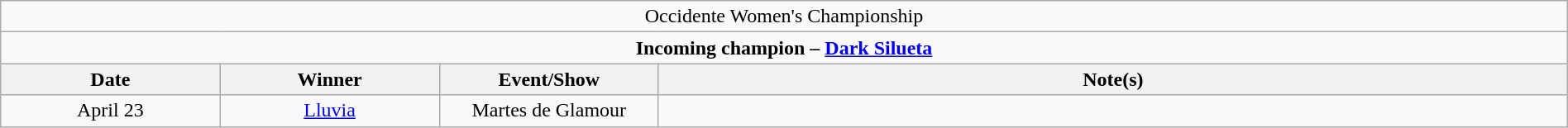<table class="wikitable" style="text-align:center; width:100%;">
<tr>
<td colspan="4" style="text-align: center;">Occidente Women's Championship</td>
</tr>
<tr>
<td colspan="4" style="text-align: center;"><strong>Incoming champion – <a href='#'>Dark Silueta</a></strong></td>
</tr>
<tr>
<th width=14%>Date</th>
<th width=14%>Winner</th>
<th width=14%>Event/Show</th>
<th width=58%>Note(s)</th>
</tr>
<tr>
<td>April 23</td>
<td><a href='#'>Lluvia</a></td>
<td>Martes de Glamour</td>
<td></td>
</tr>
</table>
